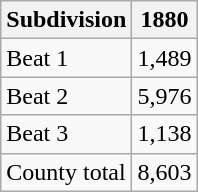<table class="wikitable sortable col2right">
<tr>
<th>Subdivision</th>
<th>1880<br></th>
</tr>
<tr>
<td>Beat 1</td>
<td>1,489</td>
</tr>
<tr>
<td>Beat 2</td>
<td>5,976</td>
</tr>
<tr>
<td>Beat 3</td>
<td>1,138</td>
</tr>
<tr>
<td>County total</td>
<td>8,603</td>
</tr>
</table>
